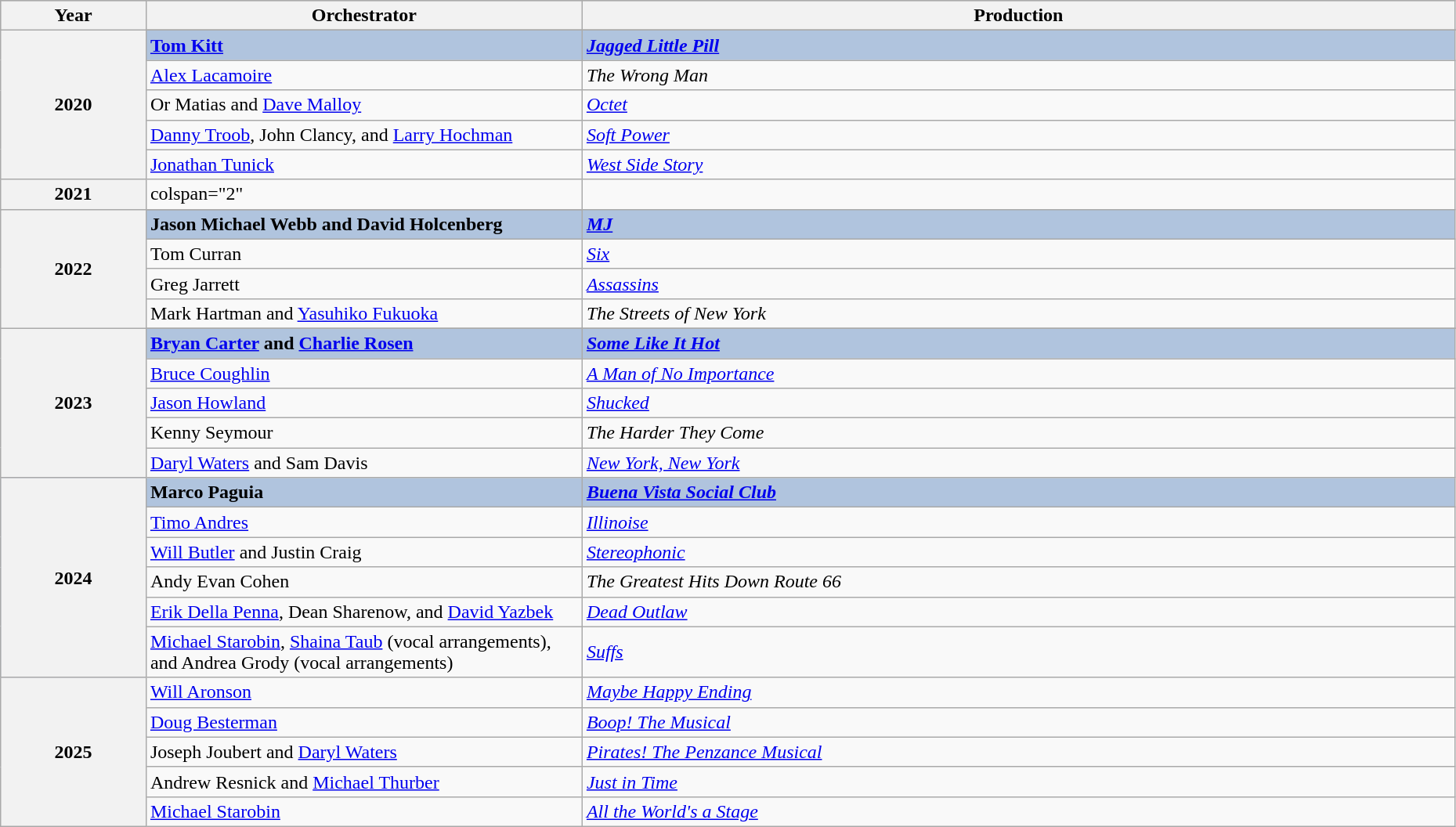<table class="wikitable" style="width:98%;">
<tr style="background:#bebebe;">
<th style="width:10%;">Year</th>
<th style="width:30%;">Orchestrator</th>
<th style="width:60%;">Production</th>
</tr>
<tr>
<th rowspan="6">2020</th>
</tr>
<tr style="background:#B0C4DE">
<td><strong><a href='#'>Tom Kitt</a></strong></td>
<td><strong><em><a href='#'>Jagged Little Pill</a></em></strong></td>
</tr>
<tr>
<td><a href='#'>Alex Lacamoire</a></td>
<td><em>The Wrong Man</em></td>
</tr>
<tr>
<td>Or Matias and <a href='#'>Dave Malloy</a></td>
<td><em><a href='#'>Octet</a></em></td>
</tr>
<tr>
<td><a href='#'>Danny Troob</a>, John Clancy, and <a href='#'>Larry Hochman</a></td>
<td><em><a href='#'>Soft Power</a></em></td>
</tr>
<tr>
<td><a href='#'>Jonathan Tunick</a></td>
<td><em><a href='#'>West Side Story</a></em></td>
</tr>
<tr>
<th>2021</th>
<td>colspan="2" </td>
</tr>
<tr>
<th rowspan="5">2022</th>
</tr>
<tr style="background:#B0C4DE">
<td><strong>Jason Michael Webb and David Holcenberg</strong></td>
<td><strong><em><a href='#'>MJ</a></em></strong></td>
</tr>
<tr>
<td>Tom Curran</td>
<td><em><a href='#'>Six</a></em></td>
</tr>
<tr>
<td>Greg Jarrett</td>
<td><em><a href='#'>Assassins</a></em></td>
</tr>
<tr>
<td>Mark Hartman and <a href='#'>Yasuhiko Fukuoka</a></td>
<td><em>The Streets of New York</em></td>
</tr>
<tr>
<th rowspan="6">2023</th>
</tr>
<tr style="background:#B0C4DE">
<td><strong><a href='#'>Bryan Carter</a> and <a href='#'>Charlie Rosen</a></strong></td>
<td><strong><a href='#'><em>Some Like It Hot</em></a></strong></td>
</tr>
<tr>
<td><a href='#'>Bruce Coughlin</a></td>
<td><a href='#'><em>A Man of No Importance</em></a></td>
</tr>
<tr>
<td><a href='#'>Jason Howland</a></td>
<td><em><a href='#'>Shucked</a></em></td>
</tr>
<tr>
<td>Kenny Seymour</td>
<td><em>The Harder They Come</em></td>
</tr>
<tr>
<td><a href='#'>Daryl Waters</a> and Sam Davis</td>
<td><a href='#'><em>New York, New York</em></a></td>
</tr>
<tr style="background:#B0C4DE">
<th rowspan="6">2024</th>
<td><strong>Marco Paguia</strong></td>
<td><strong><em><a href='#'>Buena Vista Social Club</a></em></strong></td>
</tr>
<tr>
<td><a href='#'>Timo Andres</a></td>
<td><em><a href='#'>Illinoise</a></em></td>
</tr>
<tr>
<td><a href='#'>Will Butler</a> and Justin Craig</td>
<td><em><a href='#'> Stereophonic</a></em></td>
</tr>
<tr>
<td>Andy Evan Cohen</td>
<td><em>The Greatest Hits Down Route 66</em></td>
</tr>
<tr>
<td><a href='#'>Erik Della Penna</a>, Dean Sharenow, and <a href='#'>David Yazbek</a></td>
<td><em><a href='#'>Dead Outlaw</a></em></td>
</tr>
<tr>
<td><a href='#'>Michael Starobin</a>, <a href='#'>Shaina Taub</a> (vocal arrangements), and Andrea Grody (vocal arrangements)</td>
<td><em><a href='#'>Suffs</a></em></td>
</tr>
<tr>
<th rowspan=5>2025</th>
<td><a href='#'>Will Aronson</a></td>
<td><em><a href='#'>Maybe Happy Ending</a></em></td>
</tr>
<tr>
<td><a href='#'>Doug Besterman</a></td>
<td><em><a href='#'>Boop! The Musical</a></em></td>
</tr>
<tr>
<td>Joseph Joubert and <a href='#'>Daryl Waters</a></td>
<td><em><a href='#'>Pirates! The Penzance Musical</a></em></td>
</tr>
<tr>
<td>Andrew Resnick and <a href='#'>Michael Thurber</a></td>
<td><em><a href='#'>Just in Time</a></em></td>
</tr>
<tr>
<td><a href='#'>Michael Starobin</a></td>
<td><em><a href='#'>All the World's a Stage</a></em></td>
</tr>
</table>
